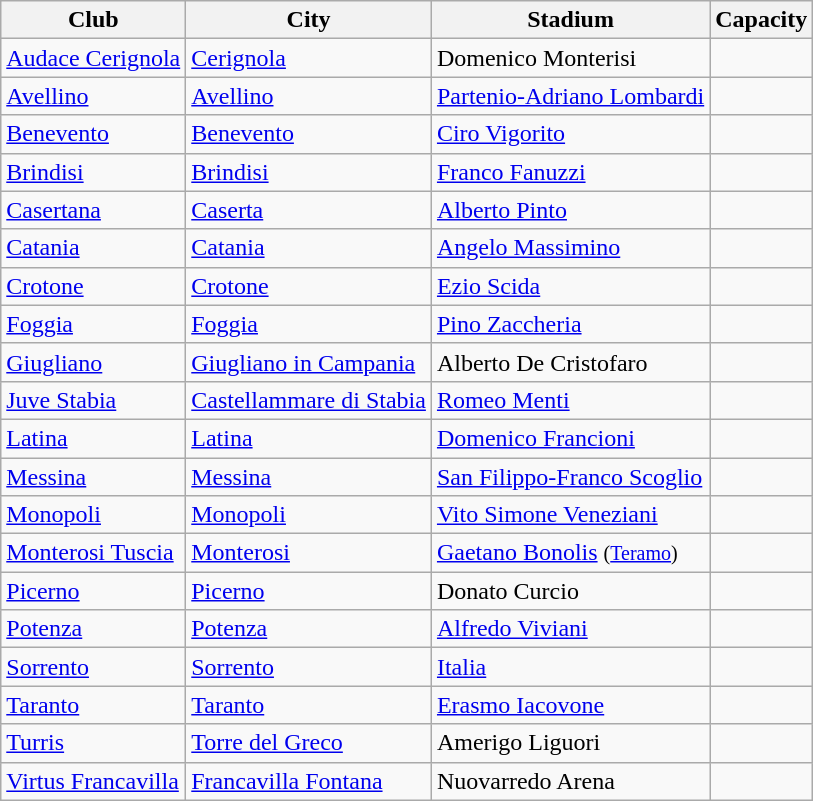<table class="wikitable sortable">
<tr>
<th>Club</th>
<th>City</th>
<th>Stadium</th>
<th>Capacity</th>
</tr>
<tr>
<td><a href='#'>Audace Cerignola</a></td>
<td><a href='#'>Cerignola</a></td>
<td>Domenico Monterisi</td>
<td></td>
</tr>
<tr>
<td><a href='#'>Avellino</a></td>
<td><a href='#'>Avellino</a></td>
<td><a href='#'>Partenio-Adriano Lombardi</a></td>
<td></td>
</tr>
<tr>
<td><a href='#'>Benevento</a></td>
<td><a href='#'>Benevento</a></td>
<td><a href='#'>Ciro Vigorito</a></td>
<td></td>
</tr>
<tr>
<td><a href='#'>Brindisi</a></td>
<td><a href='#'>Brindisi</a></td>
<td><a href='#'>Franco Fanuzzi</a></td>
<td></td>
</tr>
<tr>
<td><a href='#'>Casertana</a></td>
<td><a href='#'>Caserta</a></td>
<td><a href='#'>Alberto Pinto</a></td>
<td></td>
</tr>
<tr>
<td><a href='#'>Catania</a></td>
<td><a href='#'>Catania</a></td>
<td><a href='#'>Angelo Massimino</a></td>
<td></td>
</tr>
<tr>
<td><a href='#'>Crotone</a></td>
<td><a href='#'>Crotone</a></td>
<td><a href='#'>Ezio Scida</a></td>
<td></td>
</tr>
<tr>
<td><a href='#'>Foggia</a></td>
<td><a href='#'>Foggia</a></td>
<td><a href='#'>Pino Zaccheria</a></td>
<td></td>
</tr>
<tr>
<td><a href='#'>Giugliano</a></td>
<td><a href='#'>Giugliano in Campania</a></td>
<td>Alberto De Cristofaro</td>
<td></td>
</tr>
<tr>
<td><a href='#'>Juve Stabia</a></td>
<td><a href='#'>Castellammare di Stabia</a></td>
<td><a href='#'>Romeo Menti</a></td>
<td></td>
</tr>
<tr>
<td><a href='#'>Latina</a></td>
<td><a href='#'>Latina</a></td>
<td><a href='#'>Domenico Francioni</a></td>
<td></td>
</tr>
<tr>
<td><a href='#'>Messina</a></td>
<td><a href='#'>Messina</a></td>
<td><a href='#'>San Filippo-Franco Scoglio</a></td>
<td></td>
</tr>
<tr>
<td><a href='#'>Monopoli</a></td>
<td><a href='#'>Monopoli</a></td>
<td><a href='#'>Vito Simone Veneziani</a></td>
<td></td>
</tr>
<tr>
<td><a href='#'>Monterosi Tuscia</a></td>
<td><a href='#'>Monterosi</a></td>
<td><a href='#'>Gaetano Bonolis</a> <small>(<a href='#'>Teramo</a>)</small></td>
<td></td>
</tr>
<tr>
<td><a href='#'>Picerno</a></td>
<td><a href='#'>Picerno</a></td>
<td>Donato Curcio</td>
<td></td>
</tr>
<tr>
<td><a href='#'>Potenza</a></td>
<td><a href='#'>Potenza</a></td>
<td><a href='#'>Alfredo Viviani</a></td>
<td></td>
</tr>
<tr>
<td><a href='#'>Sorrento</a></td>
<td><a href='#'>Sorrento</a></td>
<td><a href='#'>Italia</a></td>
<td></td>
</tr>
<tr>
<td><a href='#'>Taranto</a></td>
<td><a href='#'>Taranto</a></td>
<td><a href='#'>Erasmo Iacovone</a></td>
<td></td>
</tr>
<tr>
<td><a href='#'>Turris</a></td>
<td><a href='#'>Torre del Greco</a></td>
<td>Amerigo Liguori</td>
<td></td>
</tr>
<tr>
<td><a href='#'>Virtus Francavilla</a></td>
<td><a href='#'>Francavilla Fontana</a></td>
<td>Nuovarredo Arena</td>
<td></td>
</tr>
</table>
